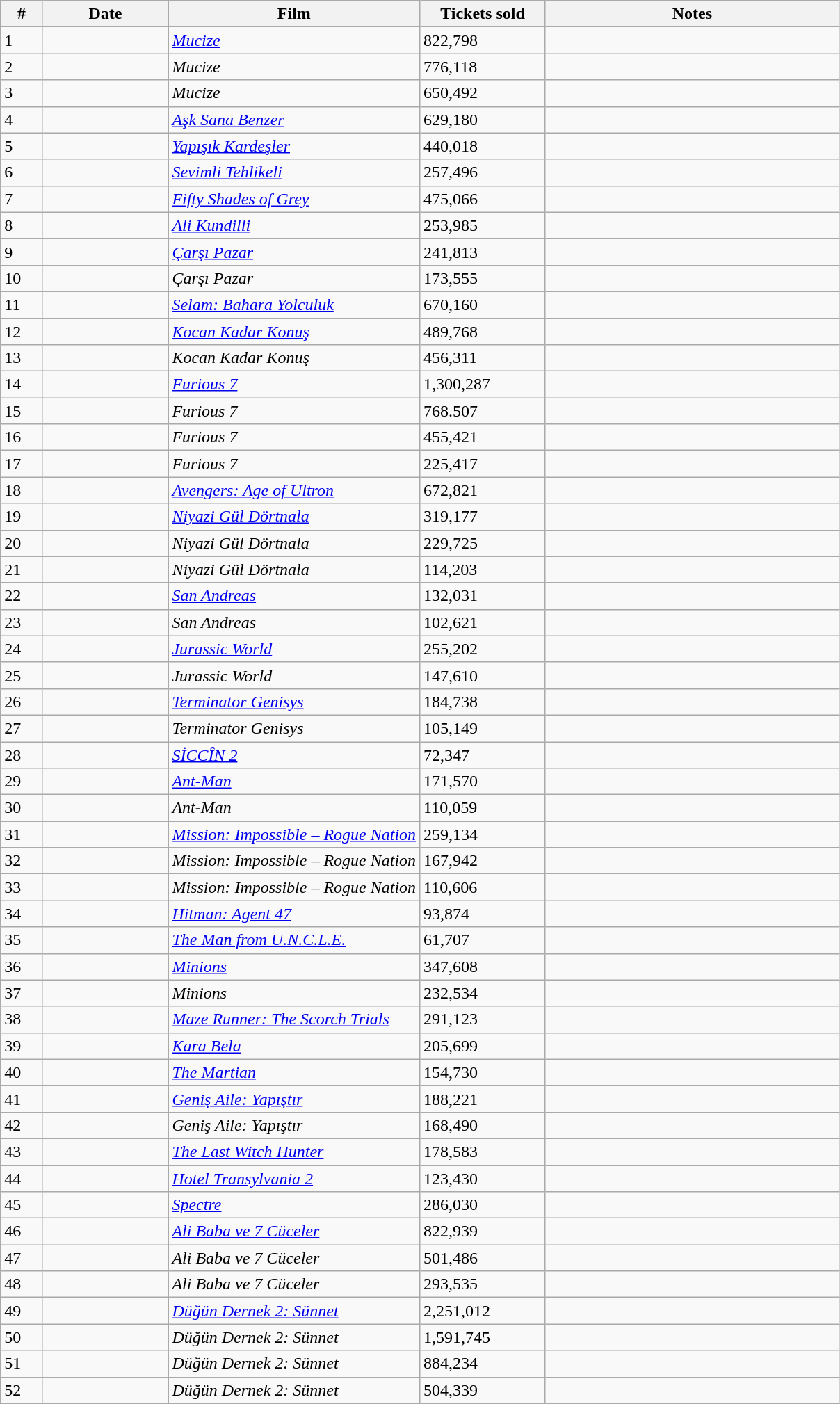<table class="wikitable sortable">
<tr>
<th width="5%">#</th>
<th width="15%">Date</th>
<th width="30%">Film</th>
<th width="15%">Tickets sold</th>
<th width="35%">Notes</th>
</tr>
<tr>
<td>1</td>
<td></td>
<td><em><a href='#'>Mucize</a></em></td>
<td>822,798</td>
<td></td>
</tr>
<tr>
<td>2</td>
<td></td>
<td><em>Mucize</em></td>
<td>776,118</td>
<td></td>
</tr>
<tr>
<td>3</td>
<td></td>
<td><em>Mucize</em></td>
<td>650,492</td>
<td></td>
</tr>
<tr>
<td>4</td>
<td></td>
<td><em><a href='#'>Aşk Sana Benzer</a></em></td>
<td>629,180</td>
<td></td>
</tr>
<tr>
<td>5</td>
<td></td>
<td><em><a href='#'>Yapışık Kardeşler</a></em></td>
<td>440,018</td>
<td></td>
</tr>
<tr>
<td>6</td>
<td></td>
<td><em><a href='#'>Sevimli Tehlikeli</a></em></td>
<td>257,496</td>
<td></td>
</tr>
<tr>
<td>7</td>
<td></td>
<td><em><a href='#'>Fifty Shades of Grey</a></em></td>
<td>475,066</td>
<td></td>
</tr>
<tr>
<td>8</td>
<td></td>
<td><em><a href='#'>Ali Kundilli</a></em></td>
<td>253,985</td>
<td></td>
</tr>
<tr>
<td>9</td>
<td></td>
<td><em><a href='#'>Çarşı Pazar</a></em></td>
<td>241,813</td>
<td></td>
</tr>
<tr>
<td>10</td>
<td></td>
<td><em>Çarşı Pazar</em></td>
<td>173,555</td>
<td></td>
</tr>
<tr>
<td>11</td>
<td></td>
<td><em><a href='#'>Selam: Bahara Yolculuk</a></em></td>
<td>670,160</td>
<td></td>
</tr>
<tr>
<td>12</td>
<td></td>
<td><em><a href='#'>Kocan Kadar Konuş</a></em></td>
<td>489,768</td>
<td></td>
</tr>
<tr>
<td>13</td>
<td></td>
<td><em>Kocan Kadar Konuş</em></td>
<td>456,311</td>
<td></td>
</tr>
<tr>
<td>14</td>
<td></td>
<td><em><a href='#'>Furious 7</a></em></td>
<td>1,300,287</td>
<td></td>
</tr>
<tr>
<td>15</td>
<td></td>
<td><em>Furious 7</em></td>
<td>768.507</td>
<td></td>
</tr>
<tr>
<td>16</td>
<td></td>
<td><em>Furious 7</em></td>
<td>455,421</td>
<td></td>
</tr>
<tr>
<td>17</td>
<td></td>
<td><em>Furious 7</em></td>
<td>225,417</td>
<td></td>
</tr>
<tr>
<td>18</td>
<td></td>
<td><em><a href='#'>Avengers: Age of Ultron</a></em></td>
<td>672,821</td>
<td></td>
</tr>
<tr>
<td>19</td>
<td></td>
<td><em><a href='#'>Niyazi Gül Dörtnala</a></em></td>
<td>319,177</td>
<td></td>
</tr>
<tr>
<td>20</td>
<td></td>
<td><em>Niyazi Gül Dörtnala</em></td>
<td>229,725</td>
<td></td>
</tr>
<tr>
<td>21</td>
<td></td>
<td><em>Niyazi Gül Dörtnala</em></td>
<td>114,203</td>
<td></td>
</tr>
<tr>
<td>22</td>
<td></td>
<td><em><a href='#'>San Andreas</a></em></td>
<td>132,031</td>
<td></td>
</tr>
<tr>
<td>23</td>
<td></td>
<td><em>San Andreas</em></td>
<td>102,621</td>
<td></td>
</tr>
<tr>
<td>24</td>
<td></td>
<td><em><a href='#'>Jurassic World</a></em></td>
<td>255,202</td>
<td></td>
</tr>
<tr>
<td>25</td>
<td></td>
<td><em>Jurassic World</em></td>
<td>147,610</td>
<td></td>
</tr>
<tr>
<td>26</td>
<td></td>
<td><em><a href='#'>Terminator Genisys</a></em></td>
<td>184,738</td>
<td></td>
</tr>
<tr>
<td>27</td>
<td></td>
<td><em>Terminator Genisys</em></td>
<td>105,149</td>
<td></td>
</tr>
<tr>
<td>28</td>
<td></td>
<td><em><a href='#'>SİCCÎN 2</a></em></td>
<td>72,347</td>
<td></td>
</tr>
<tr>
<td>29</td>
<td></td>
<td><em><a href='#'>Ant-Man</a></em></td>
<td>171,570</td>
<td></td>
</tr>
<tr>
<td>30</td>
<td></td>
<td><em>Ant-Man</em></td>
<td>110,059</td>
<td></td>
</tr>
<tr>
<td>31</td>
<td></td>
<td><em><a href='#'>Mission: Impossible – Rogue Nation</a></em></td>
<td>259,134</td>
<td></td>
</tr>
<tr>
<td>32</td>
<td></td>
<td><em>Mission: Impossible – Rogue Nation</em></td>
<td>167,942</td>
<td></td>
</tr>
<tr>
<td>33</td>
<td></td>
<td><em>Mission: Impossible – Rogue Nation</em></td>
<td>110,606</td>
<td></td>
</tr>
<tr>
<td>34</td>
<td></td>
<td><em><a href='#'>Hitman: Agent 47</a></em></td>
<td>93,874</td>
<td></td>
</tr>
<tr>
<td>35</td>
<td></td>
<td><em><a href='#'>The Man from U.N.C.L.E.</a></em></td>
<td>61,707</td>
<td></td>
</tr>
<tr>
<td>36</td>
<td></td>
<td><em><a href='#'>Minions</a></em></td>
<td>347,608</td>
<td></td>
</tr>
<tr>
<td>37</td>
<td></td>
<td><em>Minions</em></td>
<td>232,534</td>
<td></td>
</tr>
<tr>
<td>38</td>
<td></td>
<td><em><a href='#'>Maze Runner: The Scorch Trials</a></em></td>
<td>291,123</td>
<td></td>
</tr>
<tr>
<td>39</td>
<td></td>
<td><em><a href='#'>Kara Bela</a></em></td>
<td>205,699</td>
<td></td>
</tr>
<tr>
<td>40</td>
<td></td>
<td><em><a href='#'>The Martian</a></em></td>
<td>154,730</td>
<td></td>
</tr>
<tr>
<td>41</td>
<td></td>
<td><em><a href='#'>Geniş Aile: Yapıştır</a></em></td>
<td>188,221</td>
<td></td>
</tr>
<tr>
<td>42</td>
<td></td>
<td><em>Geniş Aile: Yapıştır</em></td>
<td>168,490</td>
<td></td>
</tr>
<tr>
<td>43</td>
<td></td>
<td><em><a href='#'>The Last Witch Hunter</a></em></td>
<td>178,583</td>
<td></td>
</tr>
<tr>
<td>44</td>
<td></td>
<td><em><a href='#'>Hotel Transylvania 2</a></em></td>
<td>123,430</td>
<td></td>
</tr>
<tr>
<td>45</td>
<td></td>
<td><em><a href='#'>Spectre</a></em></td>
<td>286,030</td>
<td></td>
</tr>
<tr>
<td>46</td>
<td></td>
<td><em><a href='#'>Ali Baba ve 7 Cüceler</a></em></td>
<td>822,939</td>
<td></td>
</tr>
<tr>
<td>47</td>
<td></td>
<td><em>Ali Baba ve 7 Cüceler</em></td>
<td>501,486</td>
<td></td>
</tr>
<tr>
<td>48</td>
<td></td>
<td><em>Ali Baba ve 7 Cüceler</em></td>
<td>293,535</td>
<td></td>
</tr>
<tr>
<td>49</td>
<td></td>
<td><em><a href='#'>Düğün Dernek 2: Sünnet</a></em></td>
<td>2,251,012</td>
<td></td>
</tr>
<tr>
<td>50</td>
<td></td>
<td><em>Düğün Dernek 2: Sünnet</em></td>
<td>1,591,745</td>
<td></td>
</tr>
<tr>
<td>51</td>
<td></td>
<td><em>Düğün Dernek 2: Sünnet</em></td>
<td>884,234</td>
<td></td>
</tr>
<tr>
<td>52</td>
<td></td>
<td><em>Düğün Dernek 2: Sünnet</em></td>
<td>504,339</td>
<td></td>
</tr>
</table>
